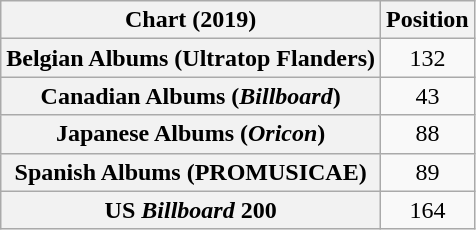<table class="wikitable sortable plainrowheaders" style="text-align:center">
<tr>
<th scope="col">Chart (2019)</th>
<th scope="col">Position</th>
</tr>
<tr>
<th scope="row">Belgian Albums (Ultratop Flanders)</th>
<td>132</td>
</tr>
<tr>
<th scope="row">Canadian Albums (<em>Billboard</em>)</th>
<td>43</td>
</tr>
<tr>
<th scope="row">Japanese Albums (<em>Oricon</em>)</th>
<td>88</td>
</tr>
<tr>
<th scope="row">Spanish Albums (PROMUSICAE)</th>
<td>89</td>
</tr>
<tr>
<th scope="row">US <em>Billboard</em> 200</th>
<td>164</td>
</tr>
</table>
